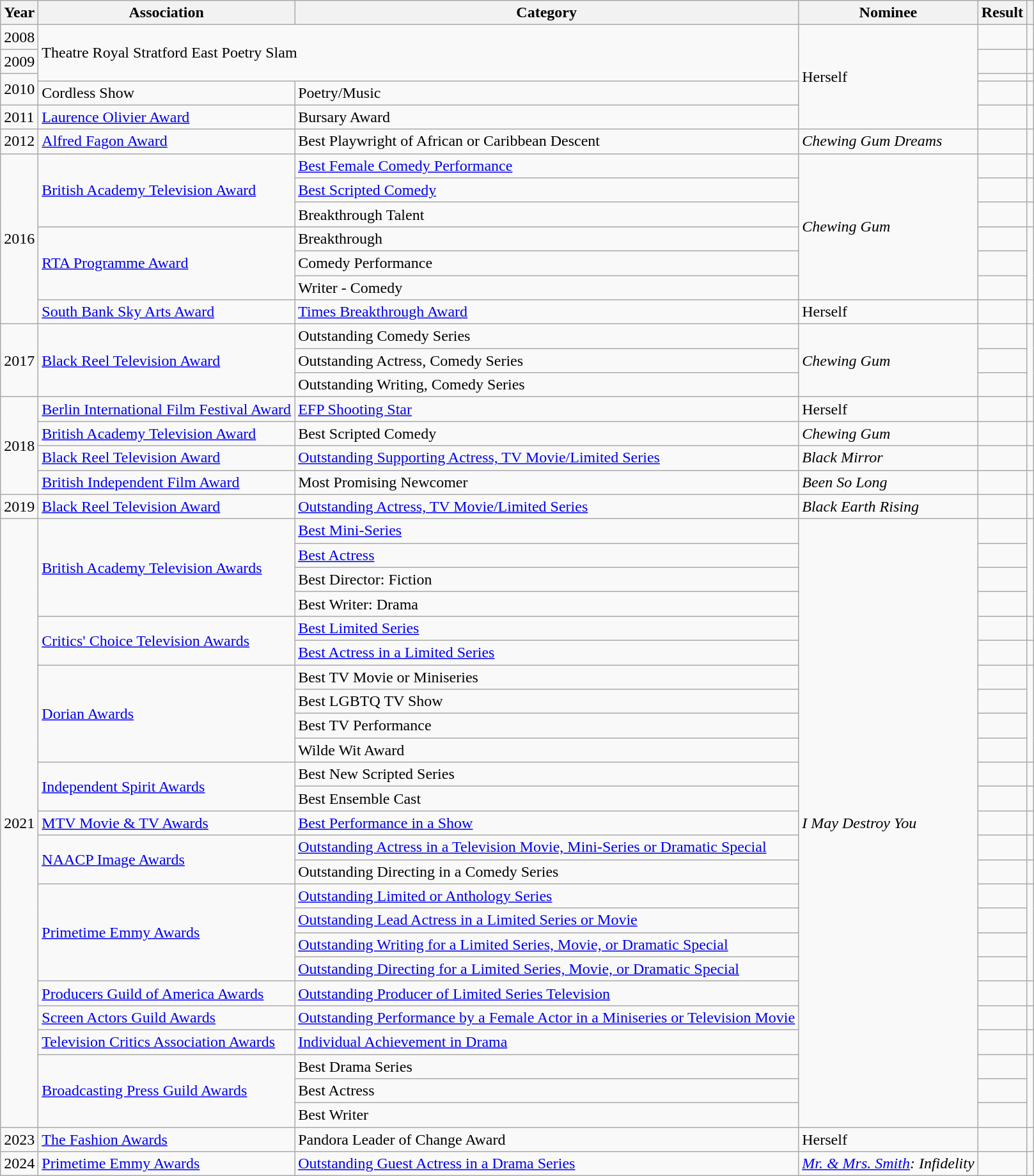<table class="wikitable sortable">
<tr>
<th>Year</th>
<th>Association</th>
<th>Category</th>
<th>Nominee</th>
<th>Result</th>
<th class="unsortable"></th>
</tr>
<tr>
<td>2008</td>
<td colspan="2" rowspan="3">Theatre Royal Stratford East Poetry Slam</td>
<td rowspan="5">Herself</td>
<td></td>
<td></td>
</tr>
<tr>
<td>2009</td>
<td></td>
<td></td>
</tr>
<tr>
<td rowspan="2">2010</td>
<td></td>
<td></td>
</tr>
<tr>
<td>Cordless Show</td>
<td>Poetry/Music</td>
<td></td>
<td></td>
</tr>
<tr>
<td>2011</td>
<td><a href='#'>Laurence Olivier Award</a></td>
<td>Bursary Award</td>
<td></td>
<td></td>
</tr>
<tr>
<td>2012</td>
<td><a href='#'>Alfred Fagon Award</a></td>
<td>Best Playwright of African or Caribbean Descent</td>
<td><em>Chewing Gum Dreams</em></td>
<td></td>
<td></td>
</tr>
<tr>
<td rowspan="7">2016</td>
<td rowspan="3"><a href='#'>British Academy Television Award</a></td>
<td><a href='#'>Best Female Comedy Performance</a></td>
<td rowspan="6"><em>Chewing Gum</em></td>
<td></td>
<td></td>
</tr>
<tr>
<td><a href='#'>Best Scripted Comedy</a></td>
<td></td>
<td></td>
</tr>
<tr>
<td>Breakthrough Talent</td>
<td></td>
<td></td>
</tr>
<tr>
<td rowspan="3"><a href='#'>RTA Programme Award</a></td>
<td>Breakthrough</td>
<td></td>
<td rowspan="3"></td>
</tr>
<tr>
<td>Comedy Performance</td>
<td></td>
</tr>
<tr>
<td>Writer - Comedy</td>
<td></td>
</tr>
<tr>
<td><a href='#'>South Bank Sky Arts Award</a></td>
<td><a href='#'>Times Breakthrough Award</a></td>
<td>Herself</td>
<td></td>
<td></td>
</tr>
<tr>
<td rowspan="3">2017</td>
<td rowspan="3"><a href='#'>Black Reel Television Award</a></td>
<td>Outstanding Comedy Series</td>
<td rowspan="3"><em>Chewing Gum</em></td>
<td></td>
<td rowspan="3"></td>
</tr>
<tr>
<td>Outstanding Actress, Comedy Series</td>
<td></td>
</tr>
<tr>
<td>Outstanding Writing, Comedy Series</td>
<td></td>
</tr>
<tr>
<td rowspan="4">2018</td>
<td><a href='#'>Berlin International Film Festival Award</a></td>
<td><a href='#'>EFP Shooting Star</a></td>
<td>Herself</td>
<td></td>
<td></td>
</tr>
<tr>
<td><a href='#'>British Academy Television Award</a></td>
<td>Best Scripted Comedy</td>
<td><em>Chewing Gum</em></td>
<td></td>
<td></td>
</tr>
<tr>
<td><a href='#'>Black Reel Television Award</a></td>
<td><a href='#'>Outstanding Supporting Actress, TV Movie/Limited Series</a></td>
<td><em>Black Mirror</em></td>
<td></td>
<td></td>
</tr>
<tr>
<td><a href='#'>British Independent Film Award</a></td>
<td>Most Promising Newcomer</td>
<td><em>Been So Long</em></td>
<td></td>
<td></td>
</tr>
<tr>
<td>2019</td>
<td><a href='#'>Black Reel Television Award</a></td>
<td><a href='#'>Outstanding Actress, TV Movie/Limited Series</a></td>
<td><em>Black Earth Rising</em></td>
<td></td>
<td></td>
</tr>
<tr>
<td rowspan="25">2021</td>
<td rowspan="4"><a href='#'>British Academy Television Awards</a></td>
<td><a href='#'>Best Mini-Series</a></td>
<td rowspan="25"><em>I May Destroy You</em></td>
<td></td>
<td rowspan="4"></td>
</tr>
<tr>
<td><a href='#'>Best Actress</a></td>
<td></td>
</tr>
<tr>
<td>Best Director: Fiction</td>
<td></td>
</tr>
<tr>
<td>Best Writer: Drama</td>
<td></td>
</tr>
<tr>
<td rowspan="2"><a href='#'>Critics' Choice Television Awards</a></td>
<td><a href='#'>Best Limited Series</a></td>
<td></td>
<td></td>
</tr>
<tr>
<td><a href='#'>Best Actress in a Limited Series</a></td>
<td></td>
<td></td>
</tr>
<tr>
<td rowspan="4"><a href='#'>Dorian Awards</a></td>
<td>Best TV Movie or Miniseries</td>
<td></td>
<td rowspan="4"></td>
</tr>
<tr>
<td>Best LGBTQ TV Show</td>
<td></td>
</tr>
<tr>
<td>Best TV Performance</td>
<td></td>
</tr>
<tr>
<td>Wilde Wit Award</td>
<td></td>
</tr>
<tr>
<td rowspan="2"><a href='#'>Independent Spirit Awards</a></td>
<td>Best New Scripted Series</td>
<td></td>
<td></td>
</tr>
<tr>
<td>Best Ensemble Cast</td>
<td></td>
<td></td>
</tr>
<tr>
<td><a href='#'>MTV Movie & TV Awards</a></td>
<td><a href='#'>Best Performance in a Show</a></td>
<td></td>
<td></td>
</tr>
<tr>
<td rowspan="2"><a href='#'>NAACP Image Awards</a></td>
<td><a href='#'>Outstanding Actress in a Television Movie, Mini-Series or Dramatic Special</a></td>
<td></td>
<td></td>
</tr>
<tr>
<td>Outstanding Directing in a Comedy Series</td>
<td></td>
<td></td>
</tr>
<tr>
<td rowspan="4"><a href='#'>Primetime Emmy Awards</a></td>
<td><a href='#'>Outstanding Limited or Anthology Series</a></td>
<td></td>
<td rowspan="4"></td>
</tr>
<tr>
<td><a href='#'>Outstanding Lead Actress in a Limited Series or Movie</a></td>
<td></td>
</tr>
<tr>
<td><a href='#'>Outstanding Writing for a Limited Series, Movie, or Dramatic Special</a></td>
<td></td>
</tr>
<tr>
<td><a href='#'>Outstanding Directing for a Limited Series, Movie, or Dramatic Special</a></td>
<td></td>
</tr>
<tr>
<td><a href='#'>Producers Guild of America Awards</a></td>
<td><a href='#'>Outstanding Producer of Limited Series Television</a></td>
<td></td>
<td></td>
</tr>
<tr>
<td><a href='#'>Screen Actors Guild Awards</a></td>
<td><a href='#'>Outstanding Performance by a Female Actor in a Miniseries or Television Movie</a></td>
<td></td>
<td></td>
</tr>
<tr>
<td><a href='#'>Television Critics Association Awards</a></td>
<td><a href='#'>Individual Achievement in Drama</a></td>
<td></td>
<td></td>
</tr>
<tr>
<td rowspan="3"><a href='#'>Broadcasting Press Guild Awards</a></td>
<td>Best Drama Series</td>
<td></td>
<td rowspan="3"></td>
</tr>
<tr>
<td>Best Actress</td>
<td></td>
</tr>
<tr>
<td>Best Writer</td>
<td></td>
</tr>
<tr>
<td>2023</td>
<td><a href='#'>The Fashion Awards</a></td>
<td>Pandora Leader of Change Award</td>
<td>Herself</td>
<td></td>
<td></td>
</tr>
<tr>
<td>2024</td>
<td><a href='#'>Primetime Emmy Awards</a></td>
<td><a href='#'>Outstanding Guest Actress in a Drama Series</a></td>
<td><em><a href='#'>Mr. & Mrs. Smith</a>: Infidelity</em></td>
<td></td>
<td></td>
</tr>
</table>
